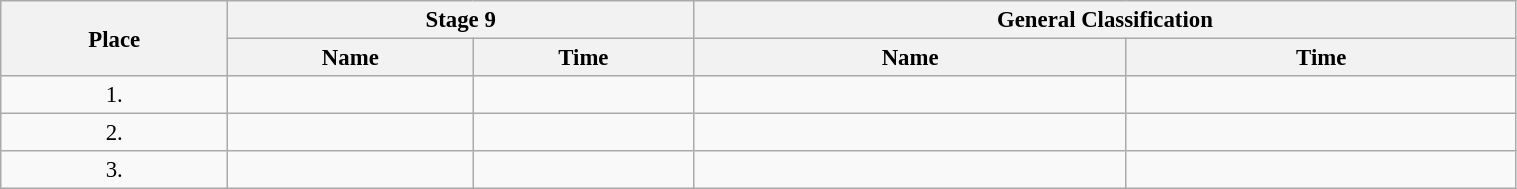<table class=wikitable style="font-size:95%" width="80%">
<tr>
<th rowspan="2">Place</th>
<th colspan="2">Stage 9</th>
<th colspan="2">General Classification</th>
</tr>
<tr>
<th>Name</th>
<th>Time</th>
<th>Name</th>
<th>Time</th>
</tr>
<tr>
<td align="center">1.</td>
<td></td>
<td></td>
<td></td>
<td></td>
</tr>
<tr>
<td align="center">2.</td>
<td></td>
<td></td>
<td></td>
<td></td>
</tr>
<tr>
<td align="center">3.</td>
<td></td>
<td></td>
<td></td>
<td></td>
</tr>
</table>
